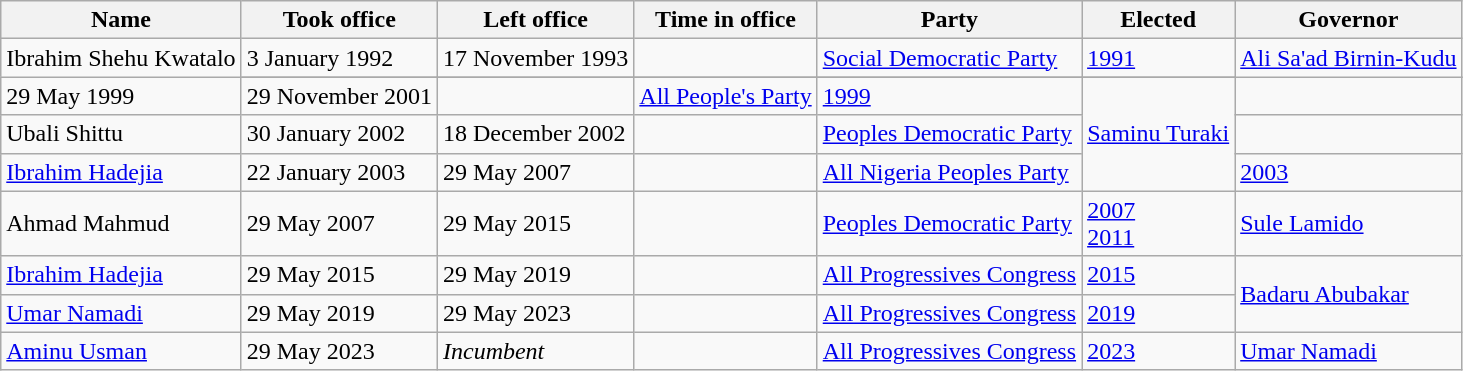<table class="wikitable">
<tr>
<th>Name</th>
<th>Took office</th>
<th>Left office</th>
<th>Time in office</th>
<th>Party</th>
<th>Elected</th>
<th>Governor</th>
</tr>
<tr>
<td rowspan="2">Ibrahim Shehu Kwatalo<br></td>
<td>3 January 1992</td>
<td>17 November 1993</td>
<td></td>
<td><a href='#'>Social Democratic Party</a></td>
<td><a href='#'>1991</a></td>
<td><a href='#'>Ali Sa'ad Birnin-Kudu</a></td>
</tr>
<tr>
</tr>
<tr>
<td>29 May 1999</td>
<td>29 November 2001</td>
<td></td>
<td><a href='#'>All People's Party</a></td>
<td><a href='#'>1999</a></td>
<td rowspan="3"><a href='#'>Saminu Turaki</a></td>
</tr>
<tr>
<td>Ubali Shittu<br></td>
<td>30 January 2002</td>
<td>18 December 2002</td>
<td></td>
<td><a href='#'>Peoples Democratic Party</a></td>
<td></td>
</tr>
<tr>
<td><a href='#'>Ibrahim Hadejia</a><br></td>
<td>22 January 2003</td>
<td>29 May 2007</td>
<td></td>
<td><a href='#'>All Nigeria Peoples Party</a></td>
<td><a href='#'>2003</a></td>
</tr>
<tr>
<td>Ahmad Mahmud</td>
<td>29 May 2007</td>
<td>29 May 2015</td>
<td></td>
<td><a href='#'>Peoples Democratic Party</a></td>
<td><a href='#'>2007</a><br><a href='#'>2011</a></td>
<td><a href='#'>Sule Lamido</a></td>
</tr>
<tr>
<td><a href='#'>Ibrahim Hadejia</a><br></td>
<td>29 May 2015</td>
<td>29 May 2019</td>
<td></td>
<td><a href='#'>All Progressives Congress</a></td>
<td><a href='#'>2015</a></td>
<td rowspan="2"><a href='#'>Badaru Abubakar</a></td>
</tr>
<tr>
<td><a href='#'>Umar Namadi</a><br></td>
<td>29 May 2019</td>
<td>29 May 2023</td>
<td></td>
<td><a href='#'>All Progressives Congress</a></td>
<td><a href='#'>2019</a></td>
</tr>
<tr>
<td><a href='#'>Aminu Usman</a><br></td>
<td>29 May 2023</td>
<td><em>Incumbent</em></td>
<td></td>
<td><a href='#'>All Progressives Congress</a></td>
<td><a href='#'>2023</a></td>
<td><a href='#'>Umar Namadi</a></td>
</tr>
</table>
